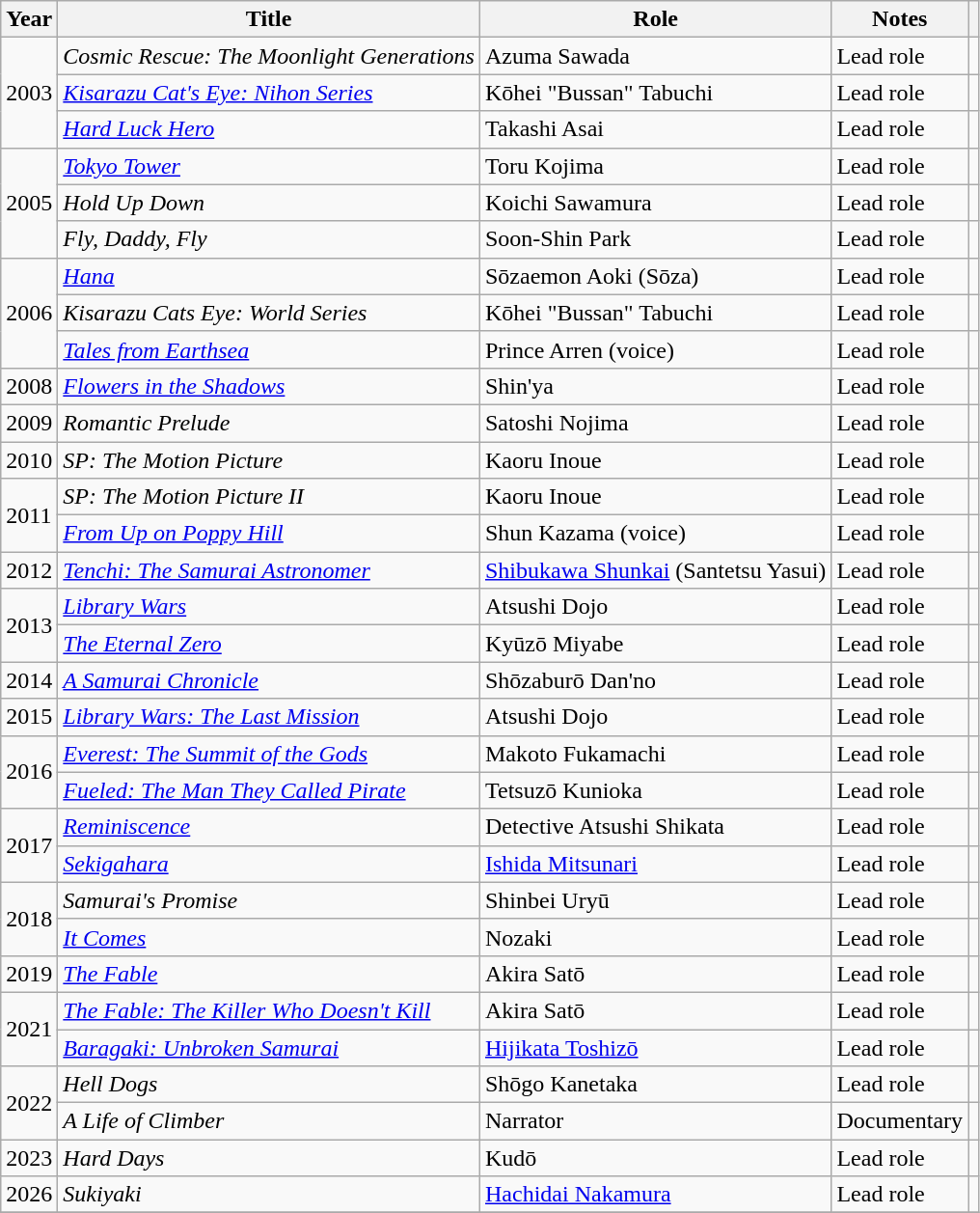<table class="wikitable sortable">
<tr>
<th>Year</th>
<th>Title</th>
<th>Role</th>
<th class="unsortable">Notes</th>
<th class="unsortable"></th>
</tr>
<tr>
<td rowspan="3">2003</td>
<td><em>Cosmic Rescue: The Moonlight Generations</em></td>
<td>Azuma Sawada</td>
<td>Lead role</td>
<td></td>
</tr>
<tr>
<td><em><a href='#'> Kisarazu Cat's Eye: Nihon Series</a></em></td>
<td>Kōhei "Bussan" Tabuchi</td>
<td>Lead role</td>
<td></td>
</tr>
<tr>
<td><em><a href='#'>Hard Luck Hero</a></em></td>
<td>Takashi Asai</td>
<td>Lead role</td>
<td></td>
</tr>
<tr>
<td rowspan="3">2005</td>
<td><em><a href='#'>Tokyo Tower</a></em></td>
<td>Toru Kojima</td>
<td>Lead role</td>
<td></td>
</tr>
<tr>
<td><em>Hold Up Down</em></td>
<td>Koichi Sawamura</td>
<td>Lead role</td>
<td></td>
</tr>
<tr>
<td><em>Fly, Daddy, Fly</em></td>
<td>Soon-Shin Park</td>
<td>Lead role</td>
<td></td>
</tr>
<tr>
<td rowspan="3">2006</td>
<td><em><a href='#'>Hana</a></em></td>
<td>Sōzaemon Aoki (Sōza)</td>
<td>Lead role</td>
<td></td>
</tr>
<tr>
<td><em>Kisarazu Cats Eye: World Series</em></td>
<td>Kōhei "Bussan" Tabuchi</td>
<td>Lead role</td>
<td></td>
</tr>
<tr>
<td><em><a href='#'>Tales from Earthsea</a></em></td>
<td>Prince Arren (voice)</td>
<td>Lead role</td>
<td></td>
</tr>
<tr>
<td>2008</td>
<td><em><a href='#'>Flowers in the Shadows</a></em></td>
<td>Shin'ya</td>
<td>Lead role</td>
<td></td>
</tr>
<tr>
<td>2009</td>
<td><em>Romantic Prelude</em></td>
<td>Satoshi Nojima</td>
<td>Lead role</td>
<td></td>
</tr>
<tr>
<td>2010</td>
<td><em>SP: The Motion Picture</em></td>
<td>Kaoru Inoue</td>
<td>Lead role</td>
<td></td>
</tr>
<tr>
<td rowspan="2">2011</td>
<td><em>SP: The Motion Picture II</em></td>
<td>Kaoru Inoue</td>
<td>Lead role</td>
<td></td>
</tr>
<tr>
<td><em><a href='#'>From Up on Poppy Hill</a></em></td>
<td>Shun Kazama (voice)</td>
<td>Lead role</td>
<td></td>
</tr>
<tr>
<td>2012</td>
<td><em><a href='#'>Tenchi: The Samurai Astronomer</a></em></td>
<td><a href='#'>Shibukawa Shunkai</a> (Santetsu Yasui)</td>
<td>Lead role</td>
<td></td>
</tr>
<tr>
<td rowspan="2">2013</td>
<td><em><a href='#'>Library Wars</a></em></td>
<td>Atsushi Dojo</td>
<td>Lead role</td>
<td></td>
</tr>
<tr>
<td><em><a href='#'>The Eternal Zero</a></em></td>
<td>Kyūzō Miyabe</td>
<td>Lead role</td>
<td></td>
</tr>
<tr>
<td>2014</td>
<td><em><a href='#'>A Samurai Chronicle</a></em></td>
<td>Shōzaburō Dan'no</td>
<td>Lead role</td>
<td></td>
</tr>
<tr>
<td>2015</td>
<td><em><a href='#'>Library Wars: The Last Mission</a></em></td>
<td>Atsushi Dojo</td>
<td>Lead role</td>
<td></td>
</tr>
<tr>
<td rowspan="2">2016</td>
<td><em><a href='#'>Everest: The Summit of the Gods</a></em></td>
<td>Makoto Fukamachi</td>
<td>Lead role</td>
<td></td>
</tr>
<tr>
<td><em><a href='#'>Fueled: The Man They Called Pirate</a></em></td>
<td>Tetsuzō Kunioka</td>
<td>Lead role</td>
<td></td>
</tr>
<tr>
<td rowspan="2">2017</td>
<td><em><a href='#'>Reminiscence</a></em></td>
<td>Detective Atsushi Shikata</td>
<td>Lead role</td>
<td></td>
</tr>
<tr>
<td><em><a href='#'>Sekigahara</a></em></td>
<td><a href='#'>Ishida Mitsunari</a></td>
<td>Lead role</td>
<td></td>
</tr>
<tr>
<td rowspan="2">2018</td>
<td><em>Samurai's Promise</em></td>
<td>Shinbei Uryū</td>
<td>Lead role</td>
<td></td>
</tr>
<tr>
<td><em><a href='#'>It Comes</a></em></td>
<td>Nozaki</td>
<td>Lead role</td>
<td></td>
</tr>
<tr>
<td>2019</td>
<td><em><a href='#'>The Fable</a></em></td>
<td>Akira Satō</td>
<td>Lead role</td>
<td></td>
</tr>
<tr>
<td rowspan="2">2021</td>
<td><em><a href='#'>The Fable: The Killer Who Doesn't Kill</a></em></td>
<td>Akira Satō</td>
<td>Lead role</td>
<td></td>
</tr>
<tr>
<td><em><a href='#'>Baragaki: Unbroken Samurai</a></em></td>
<td><a href='#'>Hijikata Toshizō</a></td>
<td>Lead role</td>
<td></td>
</tr>
<tr>
<td rowspan="2">2022</td>
<td><em>Hell Dogs</em></td>
<td>Shōgo Kanetaka</td>
<td>Lead role</td>
<td></td>
</tr>
<tr>
<td><em>A Life of Climber</em></td>
<td>Narrator</td>
<td>Documentary</td>
<td></td>
</tr>
<tr>
<td>2023</td>
<td><em>Hard Days</em></td>
<td>Kudō</td>
<td>Lead role</td>
<td></td>
</tr>
<tr>
<td>2026</td>
<td><em>Sukiyaki</em></td>
<td><a href='#'>Hachidai Nakamura</a></td>
<td>Lead role</td>
<td></td>
</tr>
<tr>
</tr>
</table>
